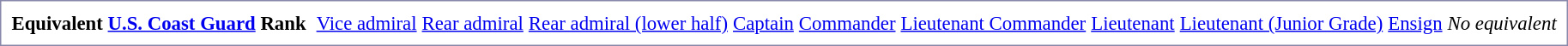<table style="border:1px solid #8888aa; background:#fff; padding:5px; font-size:95%; margin:0 12px 12px 0;">
<tr style="text-align:center;">
<th>Equivalent <a href='#'>U.S. Coast Guard</a> Rank</th>
<td colspan=4></td>
<td colspan=2><a href='#'>Vice admiral</a></td>
<td colspan=2><a href='#'>Rear admiral</a></td>
<td colspan=2><a href='#'>Rear admiral (lower half)</a></td>
<td colspan=2><a href='#'>Captain</a></td>
<td colspan=2><a href='#'>Commander</a></td>
<td colspan=2><a href='#'>Lieutenant Commander</a></td>
<td colspan=2><a href='#'>Lieutenant</a></td>
<td colspan=3><a href='#'>Lieutenant (Junior Grade)</a></td>
<td colspan=3><a href='#'>Ensign</a></td>
<td colspan=12><em>No equivalent</em></td>
</tr>
</table>
